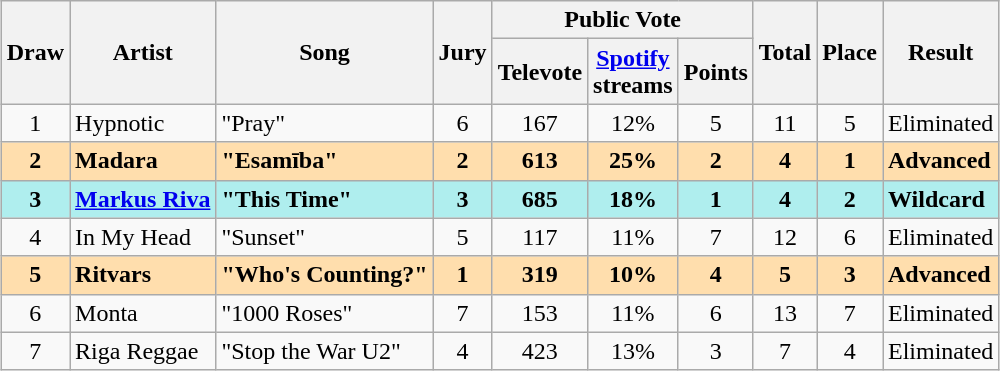<table class="sortable wikitable" style="margin: 1em auto 1em auto; text-align:center;">
<tr>
<th rowspan="2">Draw</th>
<th rowspan="2">Artist</th>
<th rowspan="2">Song</th>
<th rowspan="2">Jury</th>
<th colspan="3">Public Vote</th>
<th rowspan="2">Total</th>
<th rowspan="2">Place</th>
<th rowspan="2">Result</th>
</tr>
<tr>
<th>Televote</th>
<th><a href='#'>Spotify</a><br>streams</th>
<th>Points</th>
</tr>
<tr>
<td>1</td>
<td align="left">Hypnotic</td>
<td align="left">"Pray"</td>
<td>6</td>
<td>167</td>
<td>12%</td>
<td>5</td>
<td>11</td>
<td>5</td>
<td align="left">Eliminated</td>
</tr>
<tr style="font-weight:bold; background:navajowhite;">
<td>2</td>
<td align="left">Madara</td>
<td align="left">"Esamība"</td>
<td>2</td>
<td>613</td>
<td>25%</td>
<td>2</td>
<td>4</td>
<td>1</td>
<td align="left">Advanced</td>
</tr>
<tr style="font-weight:bold; background:paleturquoise;">
<td>3</td>
<td align="left"><a href='#'>Markus Riva</a></td>
<td align="left">"This Time"</td>
<td>3</td>
<td>685</td>
<td>18%</td>
<td>1</td>
<td>4</td>
<td>2</td>
<td align="left">Wildcard</td>
</tr>
<tr>
<td>4</td>
<td align="left">In My Head</td>
<td align="left">"Sunset"</td>
<td>5</td>
<td>117</td>
<td>11%</td>
<td>7</td>
<td>12</td>
<td>6</td>
<td align="left">Eliminated</td>
</tr>
<tr style="font-weight:bold; background:navajowhite;">
<td>5</td>
<td align="left">Ritvars</td>
<td align="left">"Who's Counting?"</td>
<td>1</td>
<td>319</td>
<td>10%</td>
<td>4</td>
<td>5</td>
<td>3</td>
<td align="left">Advanced</td>
</tr>
<tr>
<td>6</td>
<td align="left">Monta</td>
<td align="left">"1000 Roses"</td>
<td>7</td>
<td>153</td>
<td>11%</td>
<td>6</td>
<td>13</td>
<td>7</td>
<td align="left">Eliminated</td>
</tr>
<tr>
<td>7</td>
<td align="left">Riga Reggae</td>
<td align="left">"Stop the War U2"</td>
<td>4</td>
<td>423</td>
<td>13%</td>
<td>3</td>
<td>7</td>
<td>4</td>
<td align="left">Eliminated</td>
</tr>
</table>
